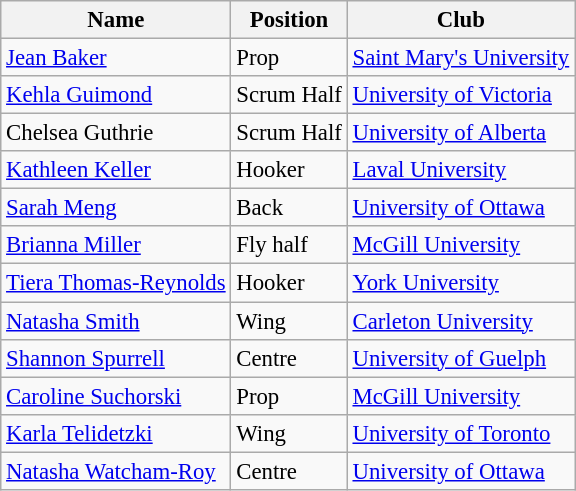<table class="wikitable sortable" style="font-size:95%;">
<tr>
<th>Name</th>
<th>Position</th>
<th>Club</th>
</tr>
<tr>
<td><a href='#'>Jean Baker</a></td>
<td>Prop</td>
<td><a href='#'>Saint Mary's University</a></td>
</tr>
<tr>
<td><a href='#'>Kehla Guimond</a></td>
<td>Scrum Half</td>
<td><a href='#'>University of Victoria</a></td>
</tr>
<tr>
<td>Chelsea Guthrie</td>
<td>Scrum Half</td>
<td><a href='#'>University of Alberta</a></td>
</tr>
<tr>
<td><a href='#'>Kathleen Keller</a></td>
<td>Hooker</td>
<td><a href='#'>Laval University</a></td>
</tr>
<tr>
<td><a href='#'>Sarah Meng</a></td>
<td>Back</td>
<td><a href='#'>University of Ottawa</a></td>
</tr>
<tr>
<td><a href='#'>Brianna Miller</a></td>
<td>Fly half</td>
<td><a href='#'>McGill University</a></td>
</tr>
<tr>
<td><a href='#'>Tiera Thomas-Reynolds</a></td>
<td>Hooker</td>
<td><a href='#'>York University</a></td>
</tr>
<tr>
<td><a href='#'>Natasha Smith</a></td>
<td>Wing</td>
<td><a href='#'>Carleton University</a></td>
</tr>
<tr>
<td><a href='#'>Shannon Spurrell</a></td>
<td>Centre</td>
<td><a href='#'>University of Guelph</a></td>
</tr>
<tr>
<td><a href='#'>Caroline Suchorski</a></td>
<td>Prop</td>
<td><a href='#'>McGill University</a></td>
</tr>
<tr>
<td><a href='#'>Karla Telidetzki</a></td>
<td>Wing</td>
<td><a href='#'>University of Toronto</a></td>
</tr>
<tr>
<td><a href='#'>Natasha Watcham-Roy</a></td>
<td>Centre</td>
<td><a href='#'>University of Ottawa</a></td>
</tr>
</table>
